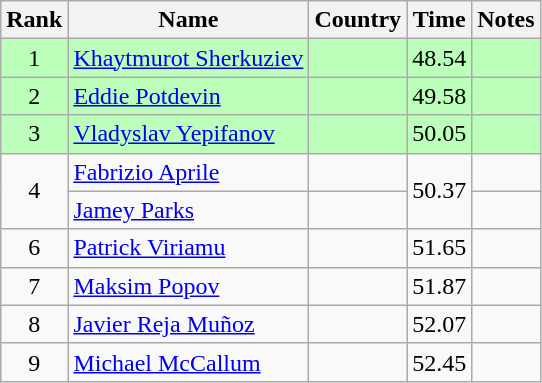<table class="wikitable" style="text-align:center">
<tr>
<th>Rank</th>
<th>Name</th>
<th>Country</th>
<th>Time</th>
<th>Notes</th>
</tr>
<tr bgcolor=bbffbb>
<td>1</td>
<td align="left"><a href='#'>Khaytmurot Sherkuziev</a></td>
<td align="left"></td>
<td>48.54</td>
<td></td>
</tr>
<tr bgcolor=bbffbb>
<td>2</td>
<td align="left"><a href='#'>Eddie Potdevin</a></td>
<td align="left"></td>
<td>49.58</td>
<td></td>
</tr>
<tr bgcolor=bbffbb>
<td>3</td>
<td align="left"><a href='#'>Vladyslav Yepifanov</a></td>
<td align="left"></td>
<td>50.05</td>
<td></td>
</tr>
<tr>
<td rowspan=2>4</td>
<td align="left"><a href='#'>Fabrizio Aprile</a></td>
<td align="left"></td>
<td rowspan=2>50.37</td>
<td></td>
</tr>
<tr>
<td align="left"><a href='#'>Jamey Parks</a></td>
<td align="left"></td>
<td></td>
</tr>
<tr>
<td>6</td>
<td align="left"><a href='#'>Patrick Viriamu</a></td>
<td align="left"></td>
<td>51.65</td>
<td></td>
</tr>
<tr>
<td>7</td>
<td align="left"><a href='#'>Maksim Popov</a></td>
<td align="left"></td>
<td>51.87</td>
<td></td>
</tr>
<tr>
<td>8</td>
<td align="left"><a href='#'>Javier Reja Muñoz</a></td>
<td align="left"></td>
<td>52.07</td>
<td></td>
</tr>
<tr>
<td>9</td>
<td align="left"><a href='#'>Michael McCallum</a></td>
<td align="left"></td>
<td>52.45</td>
<td></td>
</tr>
</table>
